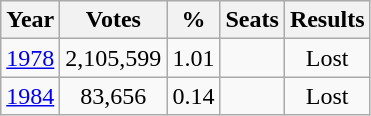<table class="wikitable" style="text-align:center">
<tr>
<th>Year</th>
<th>Votes</th>
<th>%</th>
<th>Seats</th>
<th>Results</th>
</tr>
<tr>
<td><a href='#'>1978</a></td>
<td>2,105,599</td>
<td>1.01</td>
<td></td>
<td>Lost</td>
</tr>
<tr>
<td><a href='#'>1984</a></td>
<td>83,656</td>
<td>0.14</td>
<td></td>
<td>Lost</td>
</tr>
</table>
